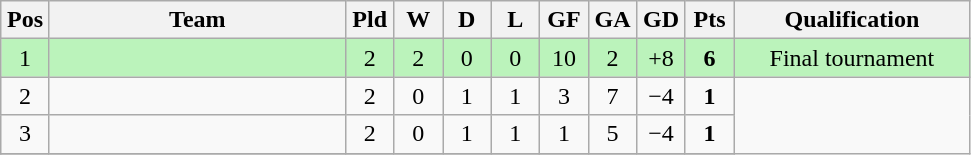<table class="wikitable" border="1" style="text-align: center;">
<tr>
<th width="25"><abbr>Pos</abbr></th>
<th width="190">Team</th>
<th width="25"><abbr>Pld</abbr></th>
<th width="25"><abbr>W</abbr></th>
<th width="25"><abbr>D</abbr></th>
<th width="25"><abbr>L</abbr></th>
<th width="25"><abbr>GF</abbr></th>
<th width="25"><abbr>GA</abbr></th>
<th width="25"><abbr>GD</abbr></th>
<th width="25"><abbr>Pts</abbr></th>
<th width="150">Qualification</th>
</tr>
<tr bgcolor = #BBF3BB>
<td>1</td>
<td align="left"></td>
<td>2</td>
<td>2</td>
<td>0</td>
<td>0</td>
<td>10</td>
<td>2</td>
<td>+8</td>
<td><strong>6</strong></td>
<td>Final tournament</td>
</tr>
<tr>
<td>2</td>
<td align="left"></td>
<td>2</td>
<td>0</td>
<td>1</td>
<td>1</td>
<td>3</td>
<td>7</td>
<td>−4</td>
<td><strong>1</strong></td>
</tr>
<tr>
<td>3</td>
<td align="left"></td>
<td>2</td>
<td>0</td>
<td>1</td>
<td>1</td>
<td>1</td>
<td>5</td>
<td>−4</td>
<td><strong>1</strong></td>
</tr>
<tr>
</tr>
</table>
